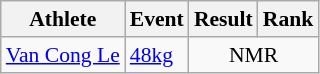<table class=wikitable style="font-size:90%">
<tr>
<th>Athlete</th>
<th>Event</th>
<th>Result</th>
<th>Rank</th>
</tr>
<tr>
<td><a href='#'>Van Cong Le</a></td>
<td><a href='#'>48kg</a></td>
<td style="text-align:center;" colspan="2">NMR</td>
</tr>
</table>
